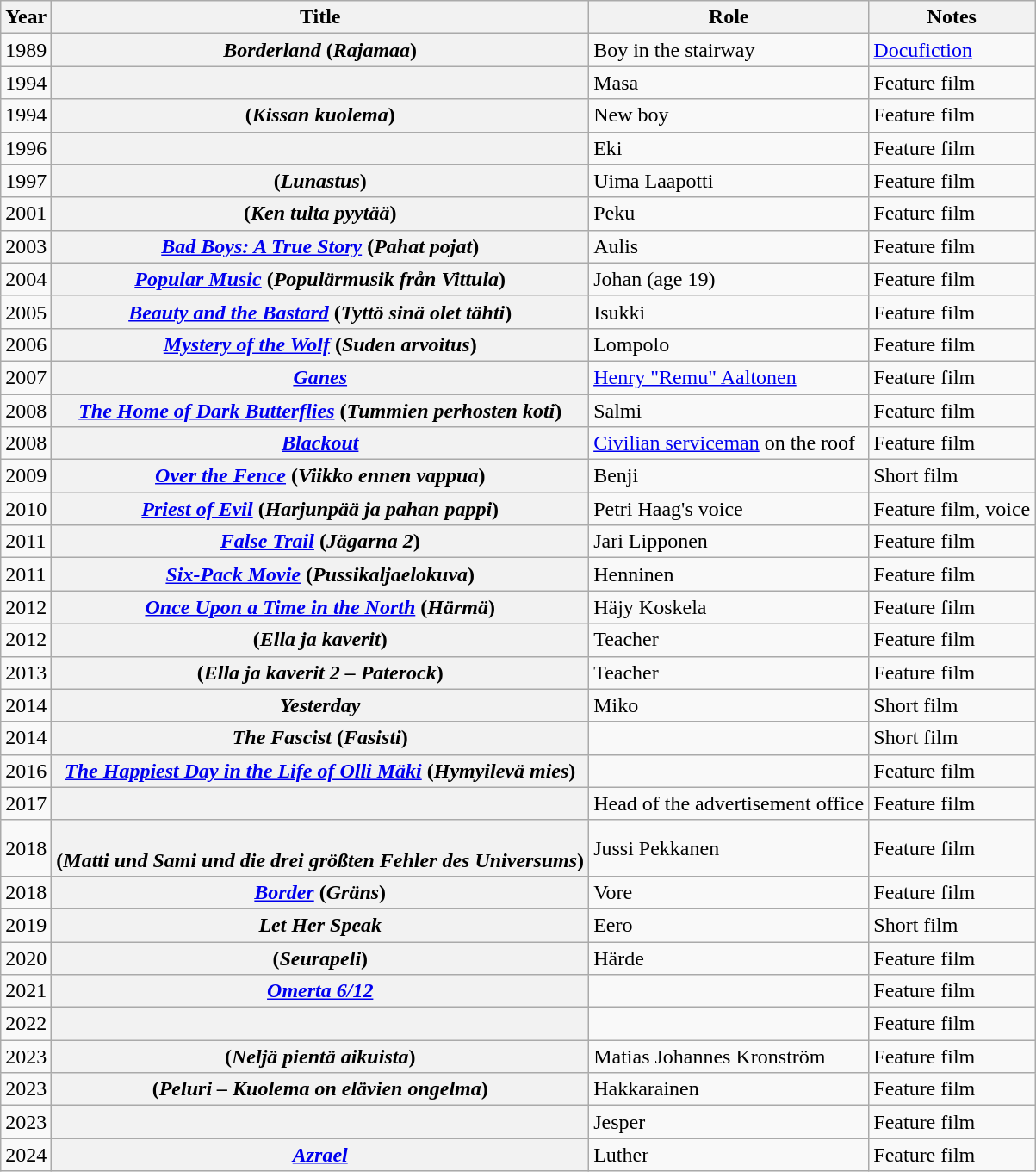<table class="wikitable plainrowheaders sortable">
<tr>
<th scope="col">Year</th>
<th scope="col">Title</th>
<th scope="col">Role</th>
<th class="unsortable">Notes</th>
</tr>
<tr>
<td>1989</td>
<th scope="row"><em>Borderland</em> (<em>Rajamaa</em>)</th>
<td>Boy in the stairway</td>
<td><a href='#'>Docufiction</a></td>
</tr>
<tr>
<td>1994</td>
<th scope="row"><em></em></th>
<td>Masa</td>
<td>Feature film</td>
</tr>
<tr>
<td>1994</td>
<th scope="row"><em></em> (<em>Kissan kuolema</em>)</th>
<td>New boy</td>
<td>Feature film</td>
</tr>
<tr>
<td>1996</td>
<th scope="row"><em></em></th>
<td>Eki</td>
<td>Feature film</td>
</tr>
<tr>
<td>1997</td>
<th scope="row"><em></em> (<em>Lunastus</em>)</th>
<td>Uima Laapotti</td>
<td>Feature film</td>
</tr>
<tr>
<td>2001</td>
<th scope="row"><em></em> (<em>Ken tulta pyytää</em>)</th>
<td>Peku</td>
<td>Feature film</td>
</tr>
<tr>
<td>2003</td>
<th scope="row"><em><a href='#'>Bad Boys: A True Story</a></em> (<em>Pahat pojat</em>)</th>
<td>Aulis</td>
<td>Feature film</td>
</tr>
<tr>
<td>2004</td>
<th scope="row"><em><a href='#'>Popular Music</a></em> (<em>Populärmusik från Vittula</em>)</th>
<td>Johan (age 19)</td>
<td>Feature film</td>
</tr>
<tr>
<td>2005</td>
<th scope="row"><em><a href='#'>Beauty and the Bastard</a></em> (<em>Tyttö sinä olet tähti</em>)</th>
<td>Isukki</td>
<td>Feature film</td>
</tr>
<tr>
<td>2006</td>
<th scope="row"><em><a href='#'>Mystery of the Wolf</a></em> (<em>Suden arvoitus</em>)</th>
<td>Lompolo</td>
<td>Feature film</td>
</tr>
<tr>
<td>2007</td>
<th scope="row"><em><a href='#'>Ganes</a></em></th>
<td><a href='#'>Henry "Remu" Aaltonen</a></td>
<td>Feature film</td>
</tr>
<tr>
<td>2008</td>
<th scope="row"><em><a href='#'>The Home of Dark Butterflies</a></em> (<em>Tummien perhosten koti</em>)</th>
<td>Salmi</td>
<td>Feature film</td>
</tr>
<tr>
<td>2008</td>
<th scope="row"><em><a href='#'>Blackout</a></em></th>
<td><a href='#'>Civilian serviceman</a> on the roof</td>
<td>Feature film</td>
</tr>
<tr>
<td>2009</td>
<th scope="row"><em><a href='#'>Over the Fence</a></em> (<em>Viikko ennen vappua</em>)</th>
<td>Benji</td>
<td>Short film</td>
</tr>
<tr>
<td>2010</td>
<th scope="row"><em><a href='#'>Priest of Evil</a></em> (<em>Harjunpää ja pahan pappi</em>)</th>
<td>Petri Haag's voice</td>
<td>Feature film, voice</td>
</tr>
<tr>
<td>2011</td>
<th scope="row"><em><a href='#'>False Trail</a></em> (<em>Jägarna 2</em>)</th>
<td>Jari Lipponen</td>
<td>Feature film</td>
</tr>
<tr>
<td>2011</td>
<th scope="row"><em><a href='#'>Six-Pack Movie</a></em> (<em>Pussikaljaelokuva</em>)</th>
<td>Henninen</td>
<td>Feature film</td>
</tr>
<tr>
<td>2012</td>
<th scope="row"><em><a href='#'>Once Upon a Time in the North</a></em> (<em>Härmä</em>)</th>
<td>Häjy Koskela</td>
<td>Feature film</td>
</tr>
<tr>
<td>2012</td>
<th scope="row"><em></em> (<em>Ella ja kaverit</em>)</th>
<td>Teacher</td>
<td>Feature film</td>
</tr>
<tr>
<td>2013</td>
<th scope="row"><em></em> (<em>Ella ja kaverit 2 – Paterock</em>)</th>
<td>Teacher</td>
<td>Feature film</td>
</tr>
<tr>
<td>2014</td>
<th scope="row"><em>Yesterday</em></th>
<td>Miko</td>
<td>Short film</td>
</tr>
<tr>
<td>2014</td>
<th scope="row"><em>The Fascist</em> (<em>Fasisti</em>)</th>
<td></td>
<td>Short film</td>
</tr>
<tr>
<td>2016</td>
<th scope="row"><em><a href='#'>The Happiest Day in the Life of Olli Mäki</a></em> (<em>Hymyilevä mies</em>)</th>
<td></td>
<td>Feature film</td>
</tr>
<tr>
<td>2017</td>
<th scope="row"><em></em></th>
<td>Head of the advertisement office</td>
<td>Feature film</td>
</tr>
<tr>
<td>2018</td>
<th scope="row"><em></em><br>(<em>Matti und Sami und die drei größten Fehler des Universums</em>)</th>
<td>Jussi Pekkanen</td>
<td>Feature film</td>
</tr>
<tr>
<td>2018</td>
<th scope="row"><em><a href='#'>Border</a></em> (<em>Gräns</em>)</th>
<td>Vore</td>
<td>Feature film</td>
</tr>
<tr>
<td>2019</td>
<th scope="row"><em>Let Her Speak</em></th>
<td>Eero</td>
<td>Short film</td>
</tr>
<tr>
<td>2020</td>
<th scope="row"><em></em> (<em>Seurapeli</em>)</th>
<td>Härde</td>
<td>Feature film</td>
</tr>
<tr>
<td>2021</td>
<th scope="row"><em><a href='#'>Omerta 6/12</a></em></th>
<td></td>
<td>Feature film</td>
</tr>
<tr>
<td>2022</td>
<th scope="row"><em></em></th>
<td></td>
<td>Feature film</td>
</tr>
<tr>
<td>2023</td>
<th scope="row"><em></em> (<em>Neljä pientä aikuista</em>)</th>
<td>Matias Johannes Kronström</td>
<td>Feature film</td>
</tr>
<tr>
<td>2023</td>
<th scope="row"><em></em> (<em>Peluri – Kuolema on elävien ongelma</em>)</th>
<td>Hakkarainen</td>
<td>Feature film</td>
</tr>
<tr>
<td>2023</td>
<th scope="row"><em></em></th>
<td>Jesper</td>
<td>Feature film</td>
</tr>
<tr>
<td>2024</td>
<th scope="row"><em><a href='#'>Azrael</a></em></th>
<td>Luther</td>
<td>Feature film</td>
</tr>
</table>
